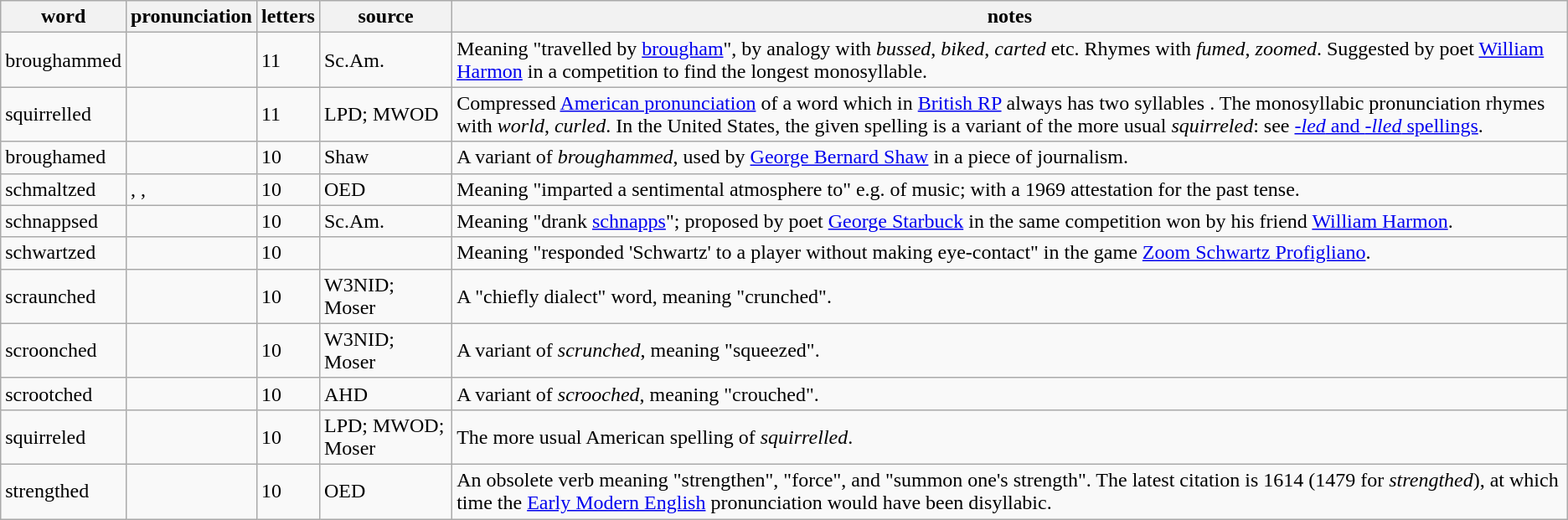<table class="wikitable sortable">
<tr>
<th>word</th>
<th>pronunciation</th>
<th>letters</th>
<th>source</th>
<th>notes</th>
</tr>
<tr>
<td>broughammed</td>
<td></td>
<td>11</td>
<td>Sc.Am.</td>
<td>Meaning "travelled by <a href='#'>brougham</a>", by analogy with <em>bussed</em>, <em>biked</em>, <em>carted</em> etc. Rhymes with <em>fumed</em>, <em>zoomed</em>. Suggested by poet <a href='#'>William Harmon</a> in a competition to find the longest monosyllable.</td>
</tr>
<tr>
<td>squirrelled</td>
<td></td>
<td>11</td>
<td>LPD; MWOD</td>
<td>Compressed <a href='#'>American pronunciation</a> of a word which in <a href='#'>British RP</a> always has two syllables . The monosyllabic pronunciation rhymes with <em>world</em>, <em>curled</em>. In the United States, the given spelling is a variant of the more usual <em>squirreled</em>: see <a href='#'><em>-led</em> and <em>-lled</em> spellings</a>.</td>
</tr>
<tr>
<td>broughamed</td>
<td></td>
<td>10</td>
<td>Shaw</td>
<td>A variant of <em>broughammed</em>, used by <a href='#'>George Bernard Shaw</a> in a piece of journalism.</td>
</tr>
<tr>
<td>schmaltzed</td>
<td>, , </td>
<td>10</td>
<td>OED</td>
<td>Meaning "imparted a sentimental atmosphere to" e.g. of music; with a 1969 attestation for the past tense.</td>
</tr>
<tr>
<td>schnappsed</td>
<td></td>
<td>10</td>
<td>Sc.Am.</td>
<td>Meaning "drank <a href='#'>schnapps</a>"; proposed by poet <a href='#'>George Starbuck</a> in the same competition won by his friend <a href='#'>William Harmon</a>.</td>
</tr>
<tr>
<td>schwartzed</td>
<td></td>
<td>10</td>
<td></td>
<td>Meaning "responded 'Schwartz' to a player without making eye-contact" in the game <a href='#'>Zoom Schwartz Profigliano</a>.</td>
</tr>
<tr>
<td>scraunched</td>
<td></td>
<td>10</td>
<td>W3NID; Moser</td>
<td>A "chiefly dialect" word, meaning "crunched".</td>
</tr>
<tr>
<td>scroonched</td>
<td></td>
<td>10</td>
<td>W3NID; Moser</td>
<td>A variant of <em>scrunched</em>, meaning "squeezed".</td>
</tr>
<tr>
<td>scrootched</td>
<td></td>
<td>10</td>
<td>AHD</td>
<td>A variant of <em>scrooched</em>, meaning "crouched".</td>
</tr>
<tr>
<td>squirreled</td>
<td></td>
<td>10</td>
<td>LPD; MWOD; Moser</td>
<td>The more usual American spelling of <em>squirrelled</em>.</td>
</tr>
<tr>
<td>strengthed</td>
<td></td>
<td>10</td>
<td>OED</td>
<td>An obsolete verb meaning "strengthen", "force", and "summon one's strength". The latest citation is 1614 (1479 for <em>strengthed</em>), at which time the <a href='#'>Early Modern English</a> pronunciation would have been disyllabic.</td>
</tr>
</table>
